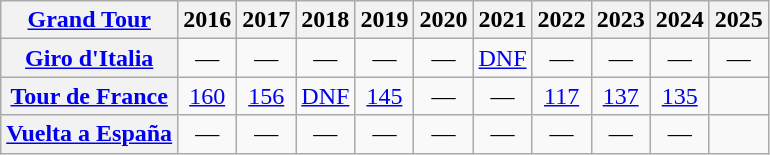<table class="wikitable plainrowheaders">
<tr>
<th scope="col"><a href='#'>Grand Tour</a></th>
<th scope="col">2016</th>
<th scope="col">2017</th>
<th scope="col">2018</th>
<th scope="col">2019</th>
<th scope="col">2020</th>
<th scope="col">2021</th>
<th scope="col">2022</th>
<th scope="col">2023</th>
<th scope="col">2024</th>
<th scope="col">2025</th>
</tr>
<tr style="text-align:center;">
<th scope="row"> <a href='#'>Giro d'Italia</a></th>
<td>—</td>
<td>—</td>
<td>—</td>
<td>—</td>
<td>—</td>
<td><a href='#'>DNF</a></td>
<td>—</td>
<td>—</td>
<td>—</td>
<td>—</td>
</tr>
<tr style="text-align:center;">
<th scope="row"> <a href='#'>Tour de France</a></th>
<td><a href='#'>160</a></td>
<td><a href='#'>156</a></td>
<td><a href='#'>DNF</a></td>
<td><a href='#'>145</a></td>
<td>—</td>
<td>—</td>
<td><a href='#'>117</a></td>
<td><a href='#'>137</a></td>
<td><a href='#'>135</a></td>
<td></td>
</tr>
<tr style="text-align:center;">
<th scope="row"> <a href='#'>Vuelta a España</a></th>
<td>—</td>
<td>—</td>
<td>—</td>
<td>—</td>
<td>—</td>
<td>—</td>
<td>—</td>
<td>—</td>
<td>—</td>
<td></td>
</tr>
</table>
